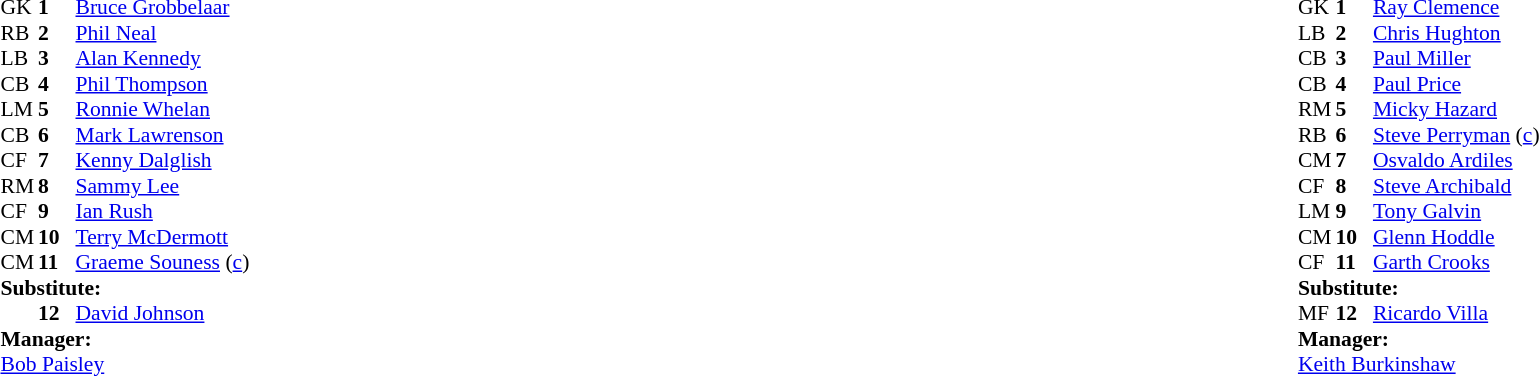<table width="100%">
<tr>
<td valign="top" width="50%"><br><table style="font-size: 90%" cellspacing="0" cellpadding="0">
<tr>
<td colspan="4"></td>
</tr>
<tr>
<th width="25"></th>
<th width="25"></th>
</tr>
<tr>
<td>GK</td>
<td><strong>1</strong></td>
<td> <a href='#'>Bruce Grobbelaar</a></td>
</tr>
<tr>
<td>RB</td>
<td><strong>2</strong></td>
<td> <a href='#'>Phil Neal</a></td>
</tr>
<tr>
<td>LB</td>
<td><strong>3</strong></td>
<td> <a href='#'>Alan Kennedy</a></td>
</tr>
<tr>
<td>CB</td>
<td><strong>4</strong></td>
<td> <a href='#'>Phil Thompson</a></td>
</tr>
<tr>
<td>LM</td>
<td><strong>5</strong></td>
<td> <a href='#'>Ronnie Whelan</a></td>
</tr>
<tr>
<td>CB</td>
<td><strong>6</strong></td>
<td> <a href='#'>Mark Lawrenson</a></td>
</tr>
<tr>
<td>CF</td>
<td><strong>7</strong></td>
<td> <a href='#'>Kenny Dalglish</a></td>
</tr>
<tr>
<td>RM</td>
<td><strong>8</strong></td>
<td> <a href='#'>Sammy Lee</a></td>
</tr>
<tr>
<td>CF</td>
<td><strong>9</strong></td>
<td> <a href='#'>Ian Rush</a></td>
</tr>
<tr>
<td>CM</td>
<td><strong>10</strong></td>
<td> <a href='#'>Terry McDermott</a></td>
<td></td>
<td></td>
</tr>
<tr>
<td>CM</td>
<td><strong>11</strong></td>
<td> <a href='#'>Graeme Souness</a> (<a href='#'>c</a>)</td>
</tr>
<tr>
<td colspan=4><strong>Substitute:</strong></td>
</tr>
<tr>
<td></td>
<td><strong>12</strong></td>
<td> <a href='#'>David Johnson</a></td>
<td></td>
<td></td>
</tr>
<tr>
<td colspan=4><strong>Manager:</strong></td>
</tr>
<tr>
<td colspan="4"> <a href='#'>Bob Paisley</a></td>
</tr>
</table>
</td>
<td valign="top"></td>
<td valign="top" width="50%"><br><table style="font-size: 90%" cellspacing="0" cellpadding="0" align=center>
<tr>
<td colspan="4"></td>
</tr>
<tr>
<th width="25"></th>
<th width="25"></th>
</tr>
<tr>
<td>GK</td>
<td><strong>1</strong></td>
<td> <a href='#'>Ray Clemence</a></td>
</tr>
<tr>
<td>LB</td>
<td><strong>2</strong></td>
<td> <a href='#'>Chris Hughton</a></td>
</tr>
<tr>
<td>CB</td>
<td><strong>3</strong></td>
<td> <a href='#'>Paul Miller</a></td>
</tr>
<tr>
<td>CB</td>
<td><strong>4</strong></td>
<td> <a href='#'>Paul Price</a></td>
</tr>
<tr>
<td>RM</td>
<td><strong>5</strong></td>
<td> <a href='#'>Micky Hazard</a></td>
</tr>
<tr>
<td>RB</td>
<td><strong>6</strong></td>
<td> <a href='#'>Steve Perryman</a> (<a href='#'>c</a>)</td>
</tr>
<tr>
<td>CM</td>
<td><strong>7</strong></td>
<td> <a href='#'>Osvaldo Ardiles</a></td>
</tr>
<tr>
<td>CF</td>
<td><strong>8</strong></td>
<td> <a href='#'>Steve Archibald</a></td>
</tr>
<tr>
<td>LM</td>
<td><strong>9</strong></td>
<td> <a href='#'>Tony Galvin</a></td>
</tr>
<tr>
<td>CM</td>
<td><strong>10</strong></td>
<td> <a href='#'>Glenn Hoddle</a></td>
</tr>
<tr>
<td>CF</td>
<td><strong>11</strong></td>
<td> <a href='#'>Garth Crooks</a></td>
</tr>
<tr>
<td colspan=4><strong>Substitute:</strong></td>
</tr>
<tr>
<td>MF</td>
<td><strong>12</strong></td>
<td> <a href='#'>Ricardo Villa</a></td>
</tr>
<tr>
<td colspan=4><strong>Manager:</strong></td>
</tr>
<tr>
<td colspan="4"> <a href='#'>Keith Burkinshaw</a></td>
</tr>
</table>
</td>
</tr>
</table>
